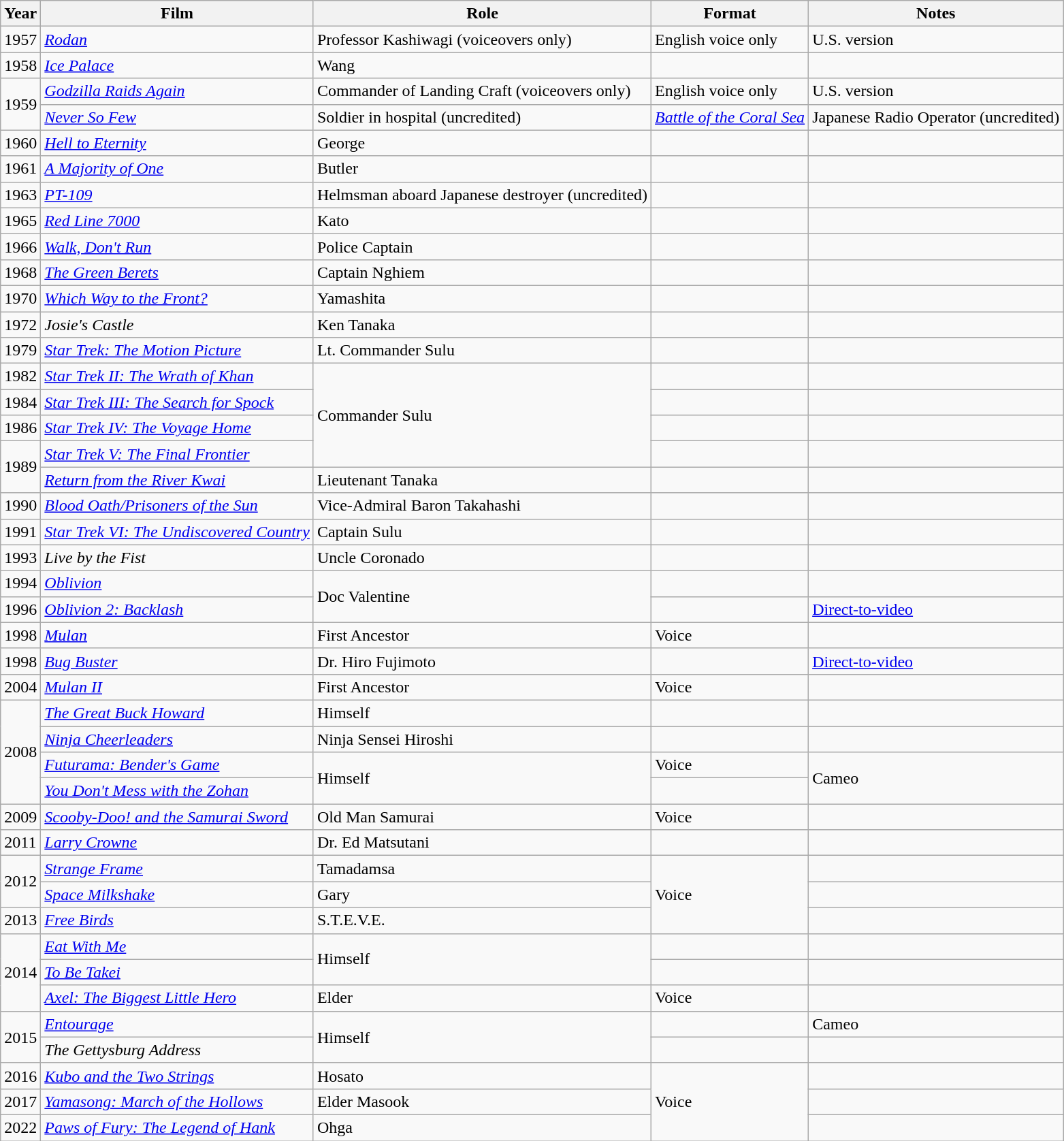<table class="wikitable sortable">
<tr>
<th>Year</th>
<th>Film</th>
<th>Role</th>
<th>Format</th>
<th class="unsortable">Notes</th>
</tr>
<tr>
<td>1957</td>
<td><a href='#'><em>Rodan</em></a></td>
<td>Professor Kashiwagi (voiceovers only)</td>
<td>English voice only</td>
<td>U.S. version</td>
</tr>
<tr>
<td>1958</td>
<td><em><a href='#'>Ice Palace</a></em></td>
<td>Wang</td>
<td></td>
<td></td>
</tr>
<tr>
<td rowspan="2">1959</td>
<td><em><a href='#'>Godzilla Raids Again</a></em></td>
<td>Commander of Landing Craft (voiceovers only)</td>
<td>English voice only</td>
<td>U.S. version</td>
</tr>
<tr>
<td><em><a href='#'>Never So Few</a></em></td>
<td>Soldier in hospital (uncredited)</td>
<td><em><a href='#'>Battle of the Coral Sea</a></em></td>
<td>Japanese Radio Operator (uncredited)</td>
</tr>
<tr>
<td>1960</td>
<td><em><a href='#'>Hell to Eternity</a></em></td>
<td>George</td>
<td></td>
<td></td>
</tr>
<tr>
<td>1961</td>
<td><em><a href='#'>A Majority of One</a></em></td>
<td>Butler</td>
<td></td>
<td></td>
</tr>
<tr>
<td>1963</td>
<td><em><a href='#'>PT-109</a></em></td>
<td>Helmsman aboard Japanese destroyer (uncredited)</td>
<td></td>
<td></td>
</tr>
<tr>
<td>1965</td>
<td><em><a href='#'>Red Line 7000</a></em></td>
<td>Kato</td>
<td></td>
<td></td>
</tr>
<tr>
<td>1966</td>
<td><em><a href='#'>Walk, Don't Run</a></em></td>
<td>Police Captain</td>
<td></td>
<td></td>
</tr>
<tr>
<td>1968</td>
<td><em><a href='#'>The Green Berets</a></em></td>
<td>Captain Nghiem</td>
<td></td>
<td></td>
</tr>
<tr>
<td>1970</td>
<td><em><a href='#'>Which Way to the Front?</a></em></td>
<td>Yamashita</td>
<td></td>
<td></td>
</tr>
<tr>
<td>1972</td>
<td><em>Josie's Castle</em></td>
<td>Ken Tanaka</td>
<td></td>
<td></td>
</tr>
<tr>
<td>1979</td>
<td><em><a href='#'>Star Trek: The Motion Picture</a></em></td>
<td>Lt. Commander Sulu</td>
<td></td>
<td></td>
</tr>
<tr>
<td>1982</td>
<td><em><a href='#'>Star Trek II: The Wrath of Khan</a></em></td>
<td rowspan="4">Commander Sulu</td>
<td></td>
<td></td>
</tr>
<tr>
<td>1984</td>
<td><em><a href='#'>Star Trek III: The Search for Spock</a></em></td>
<td Hikaru Sulu></td>
<td></td>
</tr>
<tr>
<td>1986</td>
<td><em><a href='#'>Star Trek IV: The Voyage Home</a></em></td>
<td></td>
<td></td>
</tr>
<tr>
<td rowspan="2">1989</td>
<td><em><a href='#'>Star Trek V: The Final Frontier</a></em></td>
<td></td>
<td></td>
</tr>
<tr>
<td><em><a href='#'>Return from the River Kwai</a></em></td>
<td>Lieutenant Tanaka</td>
<td></td>
<td></td>
</tr>
<tr>
<td>1990</td>
<td><em><a href='#'>Blood Oath/Prisoners of the Sun</a></em></td>
<td>Vice-Admiral Baron Takahashi</td>
<td></td>
<td></td>
</tr>
<tr>
<td>1991</td>
<td><em><a href='#'>Star Trek VI: The Undiscovered Country</a></em></td>
<td>Captain Sulu</td>
<td></td>
<td></td>
</tr>
<tr>
<td>1993</td>
<td><em>Live by the Fist</em></td>
<td>Uncle Coronado</td>
<td></td>
<td></td>
</tr>
<tr>
<td>1994</td>
<td><em><a href='#'>Oblivion</a></em></td>
<td rowspan="2">Doc Valentine</td>
<td></td>
<td></td>
</tr>
<tr>
<td>1996</td>
<td><em><a href='#'>Oblivion 2: Backlash</a></em></td>
<td></td>
<td><a href='#'>Direct-to-video</a></td>
</tr>
<tr>
<td>1998</td>
<td><em><a href='#'>Mulan</a></em></td>
<td>First Ancestor</td>
<td>Voice</td>
<td></td>
</tr>
<tr>
<td>1998</td>
<td><em><a href='#'>Bug Buster</a></em></td>
<td>Dr. Hiro Fujimoto</td>
<td></td>
<td><a href='#'>Direct-to-video</a></td>
</tr>
<tr>
<td>2004</td>
<td><em><a href='#'>Mulan II</a></em></td>
<td>First Ancestor</td>
<td>Voice</td>
<td></td>
</tr>
<tr>
<td rowspan="4">2008</td>
<td><em><a href='#'>The Great Buck Howard</a></em></td>
<td>Himself</td>
<td></td>
<td></td>
</tr>
<tr>
<td><em><a href='#'>Ninja Cheerleaders</a></em></td>
<td>Ninja Sensei Hiroshi</td>
<td></td>
<td></td>
</tr>
<tr>
<td><em><a href='#'>Futurama: Bender's Game</a></em></td>
<td rowspan="2">Himself</td>
<td>Voice</td>
<td rowspan="2">Cameo</td>
</tr>
<tr>
<td><em><a href='#'>You Don't Mess with the Zohan</a></em></td>
<td></td>
</tr>
<tr>
<td>2009</td>
<td><em><a href='#'>Scooby-Doo! and the Samurai Sword</a></em></td>
<td>Old Man Samurai</td>
<td>Voice</td>
<td></td>
</tr>
<tr>
<td>2011</td>
<td><em><a href='#'>Larry Crowne</a></em></td>
<td>Dr. Ed Matsutani</td>
<td></td>
<td></td>
</tr>
<tr>
<td rowspan="2">2012</td>
<td><em><a href='#'>Strange Frame</a></em></td>
<td>Tamadamsa</td>
<td rowspan="3">Voice</td>
<td></td>
</tr>
<tr>
<td><em><a href='#'>Space Milkshake</a></em></td>
<td>Gary</td>
<td></td>
</tr>
<tr>
<td>2013</td>
<td><em><a href='#'>Free Birds</a></em></td>
<td>S.T.E.V.E.</td>
<td></td>
</tr>
<tr>
<td rowspan="3">2014</td>
<td><em><a href='#'>Eat With Me</a></em></td>
<td rowspan="2">Himself</td>
<td></td>
<td></td>
</tr>
<tr>
<td><em><a href='#'>To Be Takei</a></em></td>
<td></td>
<td></td>
</tr>
<tr>
<td><em><a href='#'>Axel: The Biggest Little Hero</a></em></td>
<td>Elder</td>
<td>Voice</td>
<td></td>
</tr>
<tr>
<td rowspan="2">2015</td>
<td><em><a href='#'>Entourage</a></em></td>
<td rowspan="2">Himself</td>
<td></td>
<td>Cameo</td>
</tr>
<tr>
<td><em>The Gettysburg Address</em></td>
<td></td>
<td></td>
</tr>
<tr>
<td>2016</td>
<td><em><a href='#'>Kubo and the Two Strings</a></em></td>
<td>Hosato</td>
<td rowspan="3">Voice</td>
<td></td>
</tr>
<tr>
<td>2017</td>
<td><em><a href='#'>Yamasong: March of the Hollows</a></em></td>
<td>Elder Masook</td>
<td></td>
</tr>
<tr>
<td>2022</td>
<td><em><a href='#'>Paws of Fury: The Legend of Hank</a></em></td>
<td>Ohga</td>
<td></td>
</tr>
</table>
